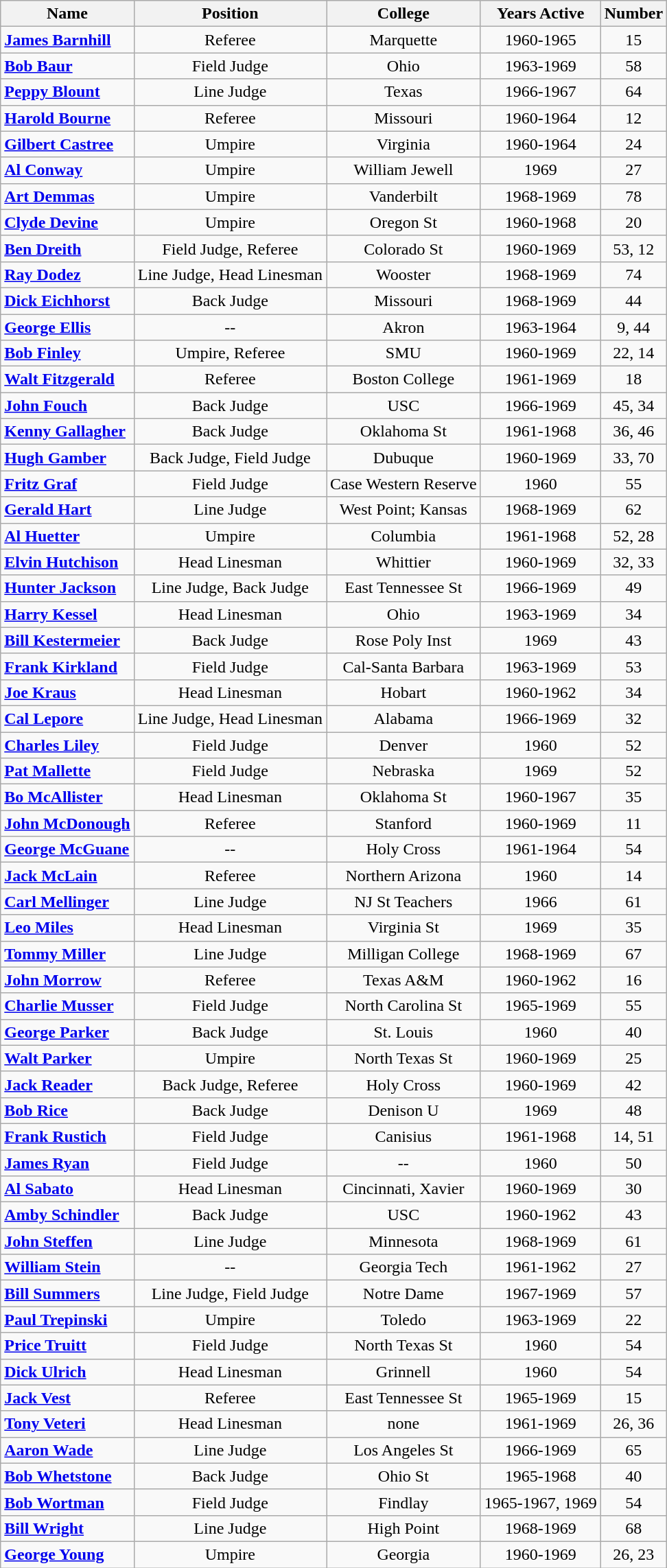<table class="wikitable sortable" style="text-align:center;">
<tr>
<th>Name</th>
<th>Position</th>
<th>College</th>
<th>Years Active</th>
<th>Number</th>
</tr>
<tr>
<td style="text-align:left;"><strong><a href='#'>James Barnhill</a></strong></td>
<td>Referee</td>
<td>Marquette</td>
<td>1960-1965</td>
<td>15</td>
</tr>
<tr>
<td style="text-align:left;"><strong><a href='#'>Bob Baur</a></strong></td>
<td>Field Judge</td>
<td>Ohio</td>
<td>1963-1969</td>
<td>58</td>
</tr>
<tr>
<td style="text-align:left;"><strong><a href='#'>Peppy Blount</a></strong></td>
<td>Line Judge</td>
<td>Texas</td>
<td>1966-1967</td>
<td>64</td>
</tr>
<tr>
<td style="text-align:left;"><strong><a href='#'>Harold Bourne</a></strong></td>
<td>Referee</td>
<td>Missouri</td>
<td>1960-1964</td>
<td>12</td>
</tr>
<tr>
<td style="text-align:left;"><strong><a href='#'>Gilbert Castree</a></strong></td>
<td>Umpire</td>
<td>Virginia</td>
<td>1960-1964</td>
<td>24</td>
</tr>
<tr>
<td style="text-align:left;"><strong><a href='#'>Al Conway</a></strong></td>
<td>Umpire</td>
<td>William Jewell</td>
<td>1969</td>
<td>27</td>
</tr>
<tr>
<td style="text-align:left;"><strong><a href='#'>Art Demmas</a></strong></td>
<td>Umpire</td>
<td>Vanderbilt</td>
<td>1968-1969</td>
<td>78</td>
</tr>
<tr>
<td style="text-align:left;"><strong><a href='#'>Clyde Devine</a></strong></td>
<td>Umpire</td>
<td>Oregon St</td>
<td>1960-1968</td>
<td>20</td>
</tr>
<tr>
<td style="text-align:left;"><strong><a href='#'>Ben Dreith</a></strong></td>
<td>Field Judge, Referee</td>
<td>Colorado St</td>
<td>1960-1969</td>
<td>53, 12</td>
</tr>
<tr>
<td style="text-align:left;"><strong><a href='#'>Ray Dodez</a></strong></td>
<td>Line Judge, Head Linesman</td>
<td>Wooster</td>
<td>1968-1969</td>
<td>74</td>
</tr>
<tr>
<td style="text-align:left;"><strong><a href='#'>Dick Eichhorst</a></strong></td>
<td>Back Judge</td>
<td>Missouri</td>
<td>1968-1969</td>
<td>44</td>
</tr>
<tr>
<td style="text-align:left;"><a href='#'><strong>George Ellis</strong></a></td>
<td>--</td>
<td>Akron</td>
<td>1963-1964</td>
<td>9, 44</td>
</tr>
<tr>
<td style="text-align:left;"><strong><a href='#'>Bob Finley</a></strong></td>
<td>Umpire, Referee</td>
<td>SMU</td>
<td>1960-1969</td>
<td>22, 14</td>
</tr>
<tr>
<td style="text-align:left;"><strong><a href='#'>Walt Fitzgerald</a></strong></td>
<td>Referee</td>
<td>Boston College</td>
<td>1961-1969</td>
<td>18</td>
</tr>
<tr>
<td style="text-align:left;"><strong><a href='#'>John Fouch</a></strong></td>
<td>Back Judge</td>
<td>USC</td>
<td>1966-1969</td>
<td>45, 34</td>
</tr>
<tr>
<td style="text-align:left;"><strong><a href='#'>Kenny Gallagher</a></strong></td>
<td>Back Judge</td>
<td>Oklahoma St</td>
<td>1961-1968</td>
<td>36, 46</td>
</tr>
<tr>
<td style="text-align:left;"><strong><a href='#'>Hugh Gamber</a></strong></td>
<td>Back Judge, Field Judge</td>
<td>Dubuque</td>
<td>1960-1969</td>
<td>33, 70</td>
</tr>
<tr>
<td style="text-align:left;"><strong><a href='#'>Fritz Graf</a></strong></td>
<td>Field Judge</td>
<td>Case Western Reserve</td>
<td>1960</td>
<td>55</td>
</tr>
<tr>
<td style="text-align:left;"><strong><a href='#'>Gerald Hart</a></strong></td>
<td>Line Judge</td>
<td>West Point; Kansas</td>
<td>1968-1969</td>
<td>62</td>
</tr>
<tr>
<td style="text-align:left;"><strong><a href='#'>Al Huetter</a></strong></td>
<td>Umpire</td>
<td>Columbia</td>
<td>1961-1968</td>
<td>52, 28</td>
</tr>
<tr>
<td style="text-align:left;"><strong><a href='#'>Elvin Hutchison</a></strong></td>
<td>Head Linesman</td>
<td>Whittier</td>
<td>1960-1969</td>
<td>32, 33</td>
</tr>
<tr>
<td style="text-align:left;"><strong><a href='#'>Hunter Jackson</a></strong></td>
<td>Line Judge, Back Judge</td>
<td>East Tennessee St</td>
<td>1966-1969</td>
<td>49</td>
</tr>
<tr>
<td style="text-align:left;"><strong><a href='#'>Harry Kessel</a></strong></td>
<td>Head Linesman</td>
<td>Ohio</td>
<td>1963-1969</td>
<td>34</td>
</tr>
<tr>
<td style="text-align:left;"><strong><a href='#'>Bill Kestermeier</a></strong></td>
<td>Back Judge</td>
<td>Rose Poly Inst</td>
<td>1969</td>
<td>43</td>
</tr>
<tr>
<td style="text-align:left;"><strong><a href='#'>Frank Kirkland</a></strong></td>
<td>Field Judge</td>
<td>Cal-Santa Barbara</td>
<td>1963-1969</td>
<td>53</td>
</tr>
<tr>
<td style="text-align:left;"><strong><a href='#'>Joe Kraus</a></strong></td>
<td>Head Linesman</td>
<td>Hobart</td>
<td>1960-1962</td>
<td>34</td>
</tr>
<tr>
<td style="text-align:left;"><strong><a href='#'>Cal Lepore</a></strong></td>
<td>Line Judge, Head Linesman</td>
<td>Alabama</td>
<td>1966-1969</td>
<td>32</td>
</tr>
<tr>
<td style="text-align:left;"><strong><a href='#'>Charles Liley</a></strong></td>
<td>Field Judge</td>
<td>Denver</td>
<td>1960</td>
<td>52</td>
</tr>
<tr>
<td style="text-align:left;"><strong><a href='#'>Pat Mallette</a></strong></td>
<td>Field Judge</td>
<td>Nebraska</td>
<td>1969</td>
<td>52</td>
</tr>
<tr>
<td style="text-align:left;"><strong><a href='#'>Bo McAllister</a></strong></td>
<td>Head Linesman</td>
<td>Oklahoma St</td>
<td>1960-1967</td>
<td>35</td>
</tr>
<tr>
<td style="text-align:left;"><a href='#'><strong>John McDonough</strong></a></td>
<td>Referee</td>
<td>Stanford</td>
<td>1960-1969</td>
<td>11</td>
</tr>
<tr>
<td style="text-align:left;"><strong><a href='#'>George McGuane</a></strong></td>
<td>--</td>
<td>Holy Cross</td>
<td>1961-1964</td>
<td>54</td>
</tr>
<tr>
<td style="text-align:left;"><strong><a href='#'>Jack McLain</a></strong></td>
<td>Referee</td>
<td>Northern Arizona</td>
<td>1960</td>
<td>14</td>
</tr>
<tr>
<td style="text-align:left;"><strong><a href='#'>Carl Mellinger</a></strong></td>
<td>Line Judge</td>
<td>NJ St Teachers</td>
<td>1966</td>
<td>61</td>
</tr>
<tr>
<td style="text-align:left;"><strong><a href='#'>Leo Miles</a></strong></td>
<td>Head Linesman</td>
<td>Virginia St</td>
<td>1969</td>
<td>35</td>
</tr>
<tr>
<td style="text-align:left;"><strong><a href='#'>Tommy Miller</a></strong></td>
<td>Line Judge</td>
<td>Milligan College</td>
<td>1968-1969</td>
<td>67</td>
</tr>
<tr>
<td style="text-align:left;"><a href='#'><strong>John Morrow</strong></a></td>
<td>Referee</td>
<td>Texas A&M</td>
<td>1960-1962</td>
<td>16</td>
</tr>
<tr>
<td style="text-align:left;"><strong><a href='#'>Charlie Musser</a></strong></td>
<td>Field Judge</td>
<td>North Carolina St</td>
<td>1965-1969</td>
<td>55</td>
</tr>
<tr>
<td style="text-align:left;"><a href='#'><strong>George Parker</strong></a></td>
<td>Back Judge</td>
<td>St. Louis</td>
<td>1960</td>
<td>40</td>
</tr>
<tr>
<td style="text-align:left;"><strong><a href='#'>Walt Parker</a></strong></td>
<td>Umpire</td>
<td>North Texas St</td>
<td>1960-1969</td>
<td>25</td>
</tr>
<tr>
<td style="text-align:left;"><strong><a href='#'>Jack Reader</a></strong></td>
<td>Back Judge, Referee</td>
<td>Holy Cross</td>
<td>1960-1969</td>
<td>42</td>
</tr>
<tr>
<td style="text-align:left;"><strong><a href='#'>Bob Rice</a></strong></td>
<td>Back Judge</td>
<td>Denison U</td>
<td>1969</td>
<td>48</td>
</tr>
<tr>
<td style="text-align:left;"><strong><a href='#'>Frank Rustich</a></strong></td>
<td>Field Judge</td>
<td>Canisius</td>
<td>1961-1968</td>
<td>14, 51</td>
</tr>
<tr>
<td style="text-align:left;"><a href='#'><strong>James Ryan</strong></a></td>
<td>Field Judge</td>
<td>--</td>
<td>1960</td>
<td>50</td>
</tr>
<tr>
<td style="text-align:left;"><strong><a href='#'>Al Sabato</a></strong></td>
<td>Head Linesman</td>
<td>Cincinnati, Xavier</td>
<td>1960-1969</td>
<td>30</td>
</tr>
<tr>
<td style="text-align:left;"><strong><a href='#'>Amby Schindler</a></strong></td>
<td>Back Judge</td>
<td>USC</td>
<td>1960-1962</td>
<td>43</td>
</tr>
<tr>
<td style="text-align:left;"><strong><a href='#'>John Steffen</a></strong></td>
<td>Line Judge</td>
<td>Minnesota</td>
<td>1968-1969</td>
<td>61</td>
</tr>
<tr>
<td style="text-align:left;"><a href='#'><strong>William Stein</strong></a></td>
<td>--</td>
<td>Georgia Tech</td>
<td>1961-1962</td>
<td>27</td>
</tr>
<tr>
<td style="text-align:left;"><a href='#'><strong>Bill Summers</strong></a></td>
<td>Line Judge, Field Judge</td>
<td>Notre Dame</td>
<td>1967-1969</td>
<td>57</td>
</tr>
<tr>
<td style="text-align:left;"><strong><a href='#'>Paul Trepinski</a></strong></td>
<td>Umpire</td>
<td>Toledo</td>
<td>1963-1969</td>
<td>22</td>
</tr>
<tr>
<td style="text-align:left;"><strong><a href='#'>Price Truitt</a></strong></td>
<td>Field Judge</td>
<td>North Texas St</td>
<td>1960</td>
<td>54</td>
</tr>
<tr>
<td style="text-align:left;"><strong><a href='#'>Dick Ulrich</a></strong></td>
<td>Head Linesman</td>
<td>Grinnell</td>
<td>1960</td>
<td>54</td>
</tr>
<tr>
<td style="text-align:left;"><strong><a href='#'>Jack Vest</a></strong></td>
<td>Referee</td>
<td>East Tennessee St</td>
<td>1965-1969</td>
<td>15</td>
</tr>
<tr>
<td style="text-align:left;"><strong><a href='#'>Tony Veteri</a></strong></td>
<td>Head Linesman</td>
<td>none</td>
<td>1961-1969</td>
<td>26, 36</td>
</tr>
<tr>
<td style="text-align:left;"><strong><a href='#'>Aaron Wade</a></strong></td>
<td>Line Judge</td>
<td>Los Angeles St</td>
<td>1966-1969</td>
<td>65</td>
</tr>
<tr>
<td style="text-align:left;"><strong><a href='#'>Bob Whetstone</a></strong></td>
<td>Back Judge</td>
<td>Ohio St</td>
<td>1965-1968</td>
<td>40</td>
</tr>
<tr>
<td style="text-align:left;"><strong><a href='#'>Bob Wortman</a></strong></td>
<td>Field Judge</td>
<td>Findlay</td>
<td>1965-1967, 1969</td>
<td>54</td>
</tr>
<tr>
<td style="text-align:left;"><a href='#'><strong>Bill Wright</strong></a></td>
<td>Line Judge</td>
<td>High Point</td>
<td>1968-1969</td>
<td>68</td>
</tr>
<tr>
<td style="text-align:left;"><a href='#'><strong>George Young</strong></a></td>
<td>Umpire</td>
<td>Georgia</td>
<td>1960-1969</td>
<td>26, 23</td>
</tr>
</table>
